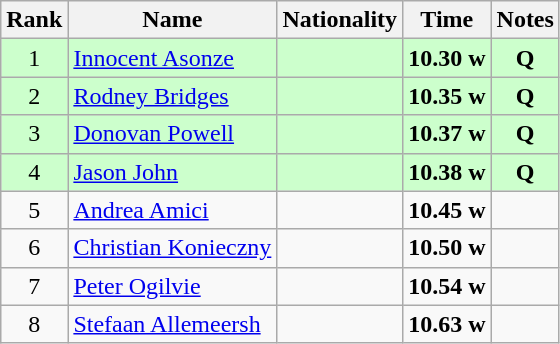<table class="wikitable sortable" style="text-align:center">
<tr>
<th>Rank</th>
<th>Name</th>
<th>Nationality</th>
<th>Time</th>
<th>Notes</th>
</tr>
<tr bgcolor=ccffcc>
<td>1</td>
<td align=left><a href='#'>Innocent Asonze</a></td>
<td align=left></td>
<td><strong>10.30</strong> <strong>w</strong></td>
<td><strong>Q</strong></td>
</tr>
<tr bgcolor=ccffcc>
<td>2</td>
<td align=left><a href='#'>Rodney Bridges</a></td>
<td align=left></td>
<td><strong>10.35</strong> <strong>w</strong></td>
<td><strong>Q</strong></td>
</tr>
<tr bgcolor=ccffcc>
<td>3</td>
<td align=left><a href='#'>Donovan Powell</a></td>
<td align=left></td>
<td><strong>10.37</strong> <strong>w</strong></td>
<td><strong>Q</strong></td>
</tr>
<tr bgcolor=ccffcc>
<td>4</td>
<td align=left><a href='#'>Jason John</a></td>
<td align=left></td>
<td><strong>10.38</strong> <strong>w</strong></td>
<td><strong>Q</strong></td>
</tr>
<tr>
<td>5</td>
<td align=left><a href='#'>Andrea Amici</a></td>
<td align=left></td>
<td><strong>10.45</strong> <strong>w</strong></td>
<td></td>
</tr>
<tr>
<td>6</td>
<td align=left><a href='#'>Christian Konieczny</a></td>
<td align=left></td>
<td><strong>10.50</strong> <strong>w</strong></td>
<td></td>
</tr>
<tr>
<td>7</td>
<td align=left><a href='#'>Peter Ogilvie</a></td>
<td align=left></td>
<td><strong>10.54</strong> <strong>w</strong></td>
<td></td>
</tr>
<tr>
<td>8</td>
<td align=left><a href='#'>Stefaan Allemeersh</a></td>
<td align=left></td>
<td><strong>10.63</strong> <strong>w</strong></td>
<td></td>
</tr>
</table>
